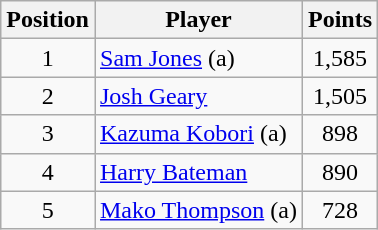<table class=wikitable>
<tr>
<th>Position</th>
<th>Player</th>
<th>Points</th>
</tr>
<tr>
<td align=center>1</td>
<td> <a href='#'>Sam Jones</a> (a)</td>
<td align=center>1,585</td>
</tr>
<tr>
<td align=center>2</td>
<td> <a href='#'>Josh Geary</a></td>
<td align=center>1,505</td>
</tr>
<tr>
<td align=center>3</td>
<td> <a href='#'>Kazuma Kobori</a> (a)</td>
<td align=center>898</td>
</tr>
<tr>
<td align=center>4</td>
<td> <a href='#'>Harry Bateman</a></td>
<td align=center>890</td>
</tr>
<tr>
<td align=center>5</td>
<td> <a href='#'>Mako Thompson</a> (a)</td>
<td align=center>728</td>
</tr>
</table>
